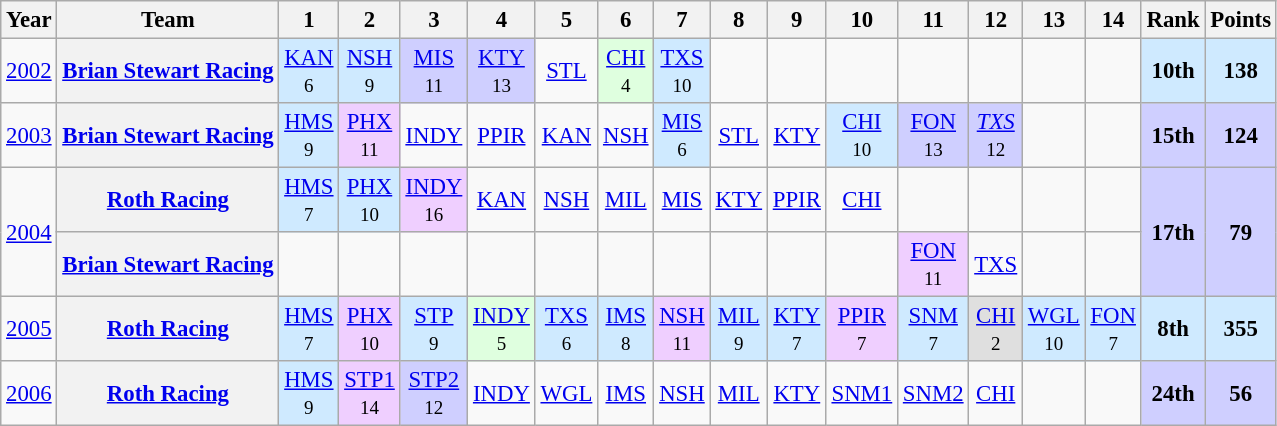<table class="wikitable" style="text-align:center; font-size:95%">
<tr>
<th>Year</th>
<th>Team</th>
<th>1</th>
<th>2</th>
<th>3</th>
<th>4</th>
<th>5</th>
<th>6</th>
<th>7</th>
<th>8</th>
<th>9</th>
<th>10</th>
<th>11</th>
<th>12</th>
<th>13</th>
<th>14</th>
<th>Rank</th>
<th>Points</th>
</tr>
<tr>
<td><a href='#'>2002</a></td>
<th><a href='#'>Brian Stewart Racing</a></th>
<td style="background:#CFEAFF;"><a href='#'>KAN</a><br><small>6</small></td>
<td style="background:#CFEAFF;"><a href='#'>NSH</a><br><small>9</small></td>
<td style="background:#CFCFFF;"><a href='#'>MIS</a><br><small>11</small></td>
<td style="background:#CFCFFF;"><a href='#'>KTY</a><br><small>13</small></td>
<td><a href='#'>STL</a></td>
<td style="background:#DFFFDF;"><a href='#'>CHI</a><br><small>4</small></td>
<td style="background:#CFEAFF;"><a href='#'>TXS</a><br><small>10</small></td>
<td></td>
<td></td>
<td></td>
<td></td>
<td></td>
<td></td>
<td></td>
<td style="background:#CFEAFF;"><strong>10th</strong></td>
<td style="background:#CFEAFF;"><strong>138</strong></td>
</tr>
<tr>
<td><a href='#'>2003</a></td>
<th><a href='#'>Brian Stewart Racing</a></th>
<td style="background:#CFEAFF;"><a href='#'>HMS</a><br><small>9</small></td>
<td style="background:#EFCFFF;"><a href='#'>PHX</a><br><small>11</small></td>
<td><a href='#'>INDY</a></td>
<td><a href='#'>PPIR</a></td>
<td><a href='#'>KAN</a></td>
<td><a href='#'>NSH</a></td>
<td style="background:#CFEAFF;"><a href='#'>MIS</a><br><small>6</small></td>
<td><a href='#'>STL</a></td>
<td><a href='#'>KTY</a></td>
<td style="background:#CFEAFF;"><a href='#'>CHI</a><br><small>10</small></td>
<td style="background:#CFCFFF;"><a href='#'>FON</a><br><small>13</small></td>
<td style="background:#CFCFFF;"><em><a href='#'>TXS</a></em><br><small>12</small></td>
<td></td>
<td></td>
<td style="background:#CFCFFF;"><strong>15th</strong></td>
<td style="background:#CFCFFF;"><strong>124</strong></td>
</tr>
<tr>
<td rowspan=2><a href='#'>2004</a></td>
<th><a href='#'>Roth Racing</a></th>
<td style="background:#CFEAFF;"><a href='#'>HMS</a><br><small>7</small></td>
<td style="background:#CFEAFF;"><a href='#'>PHX</a><br><small>10</small></td>
<td style="background:#EFCFFF;"><a href='#'>INDY</a><br><small>16</small></td>
<td><a href='#'>KAN</a></td>
<td><a href='#'>NSH</a></td>
<td><a href='#'>MIL</a></td>
<td><a href='#'>MIS</a></td>
<td><a href='#'>KTY</a></td>
<td><a href='#'>PPIR</a></td>
<td><a href='#'>CHI</a></td>
<td></td>
<td></td>
<td></td>
<td></td>
<td rowspan=2 style="background:#CFCFFF;"><strong>17th</strong></td>
<td rowspan=2 style="background:#CFCFFF;"><strong>79</strong></td>
</tr>
<tr>
<th><a href='#'>Brian Stewart Racing</a></th>
<td></td>
<td></td>
<td></td>
<td></td>
<td></td>
<td></td>
<td></td>
<td></td>
<td></td>
<td></td>
<td style="background:#EFCFFF;"><a href='#'>FON</a><br><small>11</small></td>
<td><a href='#'>TXS</a></td>
<td></td>
<td></td>
</tr>
<tr>
<td><a href='#'>2005</a></td>
<th><a href='#'>Roth Racing</a></th>
<td style="background:#CFEAFF;"><a href='#'>HMS</a><br><small>7</small></td>
<td style="background:#EFCFFF;"><a href='#'>PHX</a><br><small>10</small></td>
<td style="background:#CFEAFF;"><a href='#'>STP</a><br><small>9</small></td>
<td style="background:#DFFFDF;"><a href='#'>INDY</a><br><small>5</small></td>
<td style="background:#CFEAFF;"><a href='#'>TXS</a><br><small>6</small></td>
<td style="background:#CFEAFF;"><a href='#'>IMS</a><br><small>8</small></td>
<td style="background:#EFCFFF;"><a href='#'>NSH</a><br><small>11</small></td>
<td style="background:#CFEAFF;"><a href='#'>MIL</a><br><small>9</small></td>
<td style="background:#CFEAFF;"><a href='#'>KTY</a><br><small>7</small></td>
<td style="background:#EFCFFF;"><a href='#'>PPIR</a><br><small>7</small></td>
<td style="background:#CFEAFF;"><a href='#'>SNM</a><br><small>7</small></td>
<td style="background:#DFDFDF;"><a href='#'>CHI</a><br><small>2</small></td>
<td style="background:#CFEAFF;"><a href='#'>WGL</a><br><small>10</small></td>
<td style="background:#CFEAFF;"><a href='#'>FON</a><br><small>7</small></td>
<td style="background:#CFEAFF;"><strong>8th</strong></td>
<td style="background:#CFEAFF;"><strong>355</strong></td>
</tr>
<tr>
<td><a href='#'>2006</a></td>
<th><a href='#'>Roth Racing</a></th>
<td style="background:#CFEAFF;"><a href='#'>HMS</a><br><small>9</small></td>
<td style="background:#EFCFFF;"><a href='#'>STP1</a><br><small>14</small></td>
<td style="background:#CFCFFF;"><a href='#'>STP2</a><br><small>12</small></td>
<td><a href='#'>INDY</a></td>
<td><a href='#'>WGL</a></td>
<td><a href='#'>IMS</a></td>
<td><a href='#'>NSH</a></td>
<td><a href='#'>MIL</a></td>
<td><a href='#'>KTY</a></td>
<td><a href='#'>SNM1</a></td>
<td><a href='#'>SNM2</a></td>
<td><a href='#'>CHI</a></td>
<td></td>
<td></td>
<td style="background:#CFCFFF;"><strong>24th</strong></td>
<td style="background:#CFCFFF;"><strong>56</strong></td>
</tr>
</table>
